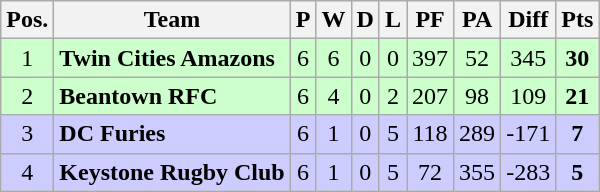<table class="wikitable" style="text-align: center;">
<tr>
<th>Pos.</th>
<th>Team</th>
<th>P</th>
<th>W</th>
<th>D</th>
<th>L</th>
<th>PF</th>
<th>PA</th>
<th>Diff</th>
<th>Pts</th>
</tr>
<tr bgcolor="ccffcc">
<td>1</td>
<td align="left"><strong>Twin Cities Amazons</strong></td>
<td>6</td>
<td>6</td>
<td>0</td>
<td>0</td>
<td>397</td>
<td>52</td>
<td>345</td>
<td><strong>30</strong></td>
</tr>
<tr bgcolor="ccffcc">
<td>2</td>
<td align="left"><strong>Beantown RFC</strong></td>
<td>6</td>
<td>4</td>
<td>0</td>
<td>2</td>
<td>207</td>
<td>98</td>
<td>109</td>
<td><strong>21</strong></td>
</tr>
<tr bgcolor="ccccff">
<td>3</td>
<td align="left"><strong>DC Furies</strong></td>
<td>6</td>
<td>1</td>
<td>0</td>
<td>5</td>
<td>118</td>
<td>289</td>
<td>-171</td>
<td><strong>7</strong></td>
</tr>
<tr bgcolor="ccccff">
<td>4</td>
<td align="left"><strong>Keystone Rugby Club</strong></td>
<td>6</td>
<td>1</td>
<td>0</td>
<td>5</td>
<td>72</td>
<td>355</td>
<td>-283</td>
<td><strong>5</strong></td>
</tr>
</table>
